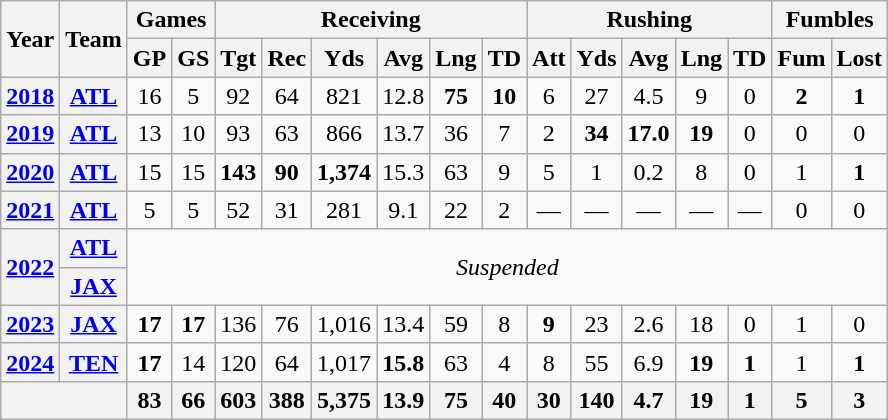<table class=wikitable style="text-align:center;">
<tr>
<th rowspan="2">Year</th>
<th rowspan="2">Team</th>
<th colspan="2">Games</th>
<th colspan="6">Receiving</th>
<th colspan="5">Rushing</th>
<th colspan="2">Fumbles</th>
</tr>
<tr>
<th>GP</th>
<th>GS</th>
<th>Tgt</th>
<th>Rec</th>
<th>Yds</th>
<th>Avg</th>
<th>Lng</th>
<th>TD</th>
<th>Att</th>
<th>Yds</th>
<th>Avg</th>
<th>Lng</th>
<th>TD</th>
<th>Fum</th>
<th>Lost</th>
</tr>
<tr>
<th><a href='#'>2018</a></th>
<th><a href='#'>ATL</a></th>
<td>16</td>
<td>5</td>
<td>92</td>
<td>64</td>
<td>821</td>
<td>12.8</td>
<td><strong>75</strong></td>
<td><strong>10</strong></td>
<td>6</td>
<td>27</td>
<td>4.5</td>
<td>9</td>
<td>0</td>
<td><strong>2</strong></td>
<td><strong>1</strong></td>
</tr>
<tr>
<th><a href='#'>2019</a></th>
<th><a href='#'>ATL</a></th>
<td>13</td>
<td>10</td>
<td>93</td>
<td>63</td>
<td>866</td>
<td>13.7</td>
<td>36</td>
<td>7</td>
<td>2</td>
<td><strong>34</strong></td>
<td><strong>17.0</strong></td>
<td><strong>19</strong></td>
<td>0</td>
<td>0</td>
<td>0</td>
</tr>
<tr>
<th><a href='#'>2020</a></th>
<th><a href='#'>ATL</a></th>
<td>15</td>
<td>15</td>
<td><strong>143</strong></td>
<td><strong>90</strong></td>
<td><strong>1,374</strong></td>
<td>15.3</td>
<td>63</td>
<td>9</td>
<td>5</td>
<td>1</td>
<td>0.2</td>
<td>8</td>
<td>0</td>
<td>1</td>
<td><strong>1</strong></td>
</tr>
<tr>
<th><a href='#'>2021</a></th>
<th><a href='#'>ATL</a></th>
<td>5</td>
<td>5</td>
<td>52</td>
<td>31</td>
<td>281</td>
<td>9.1</td>
<td>22</td>
<td>2</td>
<td>—</td>
<td>—</td>
<td>—</td>
<td>—</td>
<td>—</td>
<td>0</td>
<td>0</td>
</tr>
<tr>
<th rowspan="2"><a href='#'>2022</a></th>
<th><a href='#'>ATL</a></th>
<td rowspan="2" colspan="15"><em>Suspended</em></td>
</tr>
<tr>
<th><a href='#'>JAX</a></th>
</tr>
<tr>
<th><a href='#'>2023</a></th>
<th><a href='#'>JAX</a></th>
<td><strong>17</strong></td>
<td><strong>17</strong></td>
<td>136</td>
<td>76</td>
<td>1,016</td>
<td>13.4</td>
<td>59</td>
<td>8</td>
<td><strong>9</strong></td>
<td>23</td>
<td>2.6</td>
<td>18</td>
<td>0</td>
<td>1</td>
<td>0</td>
</tr>
<tr>
<th><a href='#'>2024</a></th>
<th><a href='#'>TEN</a></th>
<td><strong>17</strong></td>
<td>14</td>
<td>120</td>
<td>64</td>
<td>1,017</td>
<td><strong>15.8</strong></td>
<td>63</td>
<td>4</td>
<td>8</td>
<td>55</td>
<td>6.9</td>
<td><strong>19</strong></td>
<td><strong>1</strong></td>
<td>1</td>
<td><strong>1</strong></td>
</tr>
<tr>
<th colspan="2"></th>
<th>83</th>
<th>66</th>
<th>603</th>
<th>388</th>
<th>5,375</th>
<th>13.9</th>
<th>75</th>
<th>40</th>
<th>30</th>
<th>140</th>
<th>4.7</th>
<th>19</th>
<th>1</th>
<th>5</th>
<th>3</th>
</tr>
</table>
